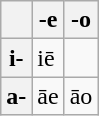<table class="wikitable">
<tr>
<th></th>
<th>-e</th>
<th>-o</th>
</tr>
<tr>
<th>i-</th>
<td>iē </td>
<td></td>
</tr>
<tr>
<th>a-</th>
<td>āe </td>
<td>āo </td>
</tr>
</table>
